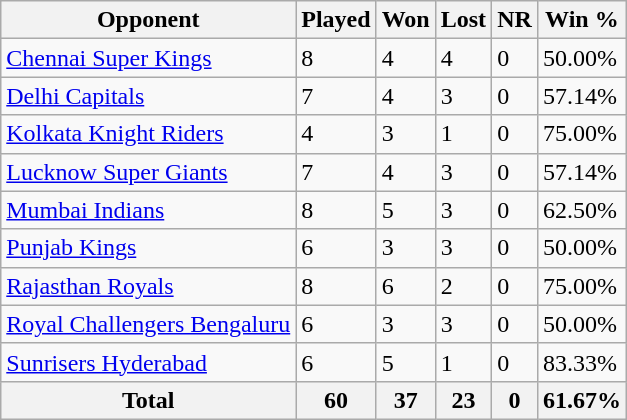<table class="wikitable sortable defaultcenter col1left">
<tr>
<th>Opponent</th>
<th>Played</th>
<th>Won</th>
<th>Lost</th>
<th>NR</th>
<th>Win %</th>
</tr>
<tr>
<td><a href='#'>Chennai Super Kings</a></td>
<td>8</td>
<td>4</td>
<td>4</td>
<td>0</td>
<td>50.00%</td>
</tr>
<tr>
<td><a href='#'>Delhi Capitals</a></td>
<td>7</td>
<td>4</td>
<td>3</td>
<td>0</td>
<td>57.14%</td>
</tr>
<tr>
<td><a href='#'>Kolkata Knight Riders</a></td>
<td>4</td>
<td>3</td>
<td>1</td>
<td>0</td>
<td>75.00%</td>
</tr>
<tr>
<td><a href='#'>Lucknow Super Giants</a></td>
<td>7</td>
<td>4</td>
<td>3</td>
<td>0</td>
<td>57.14%</td>
</tr>
<tr>
<td><a href='#'>Mumbai Indians</a></td>
<td>8</td>
<td>5</td>
<td>3</td>
<td>0</td>
<td>62.50%</td>
</tr>
<tr>
<td><a href='#'>Punjab Kings</a></td>
<td>6</td>
<td>3</td>
<td>3</td>
<td>0</td>
<td>50.00%</td>
</tr>
<tr>
<td><a href='#'>Rajasthan Royals</a></td>
<td>8</td>
<td>6</td>
<td>2</td>
<td>0</td>
<td>75.00%</td>
</tr>
<tr>
<td><a href='#'>Royal Challengers Bengaluru</a></td>
<td>6</td>
<td>3</td>
<td>3</td>
<td>0</td>
<td>50.00%</td>
</tr>
<tr>
<td><a href='#'>Sunrisers Hyderabad</a></td>
<td>6</td>
<td>5</td>
<td>1</td>
<td>0</td>
<td>83.33%</td>
</tr>
<tr>
<th><strong>Total</strong></th>
<th><strong>60</strong></th>
<th><strong>37</strong></th>
<th><strong>23</strong></th>
<th><strong>0</strong></th>
<th><strong>61.67%</strong></th>
</tr>
</table>
